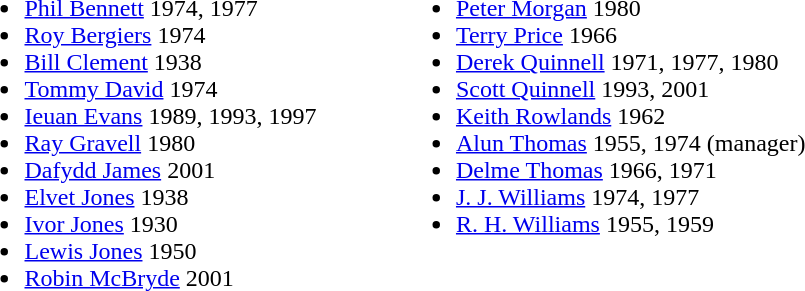<table>
<tr>
<td valign="top"><br><ul><li> <a href='#'>Phil Bennett</a> 1974, 1977</li><li> <a href='#'>Roy Bergiers</a> 1974</li><li> <a href='#'>Bill Clement</a> 1938</li><li> <a href='#'>Tommy David</a> 1974</li><li> <a href='#'>Ieuan Evans</a> 1989, 1993, 1997</li><li> <a href='#'>Ray Gravell</a> 1980</li><li> <a href='#'>Dafydd James</a> 2001</li><li> <a href='#'>Elvet Jones</a> 1938</li><li> <a href='#'>Ivor Jones</a> 1930</li><li> <a href='#'>Lewis Jones</a> 1950</li><li> <a href='#'>Robin McBryde</a> 2001</li></ul></td>
<td width="45"> </td>
<td valign="top"><br><ul><li> <a href='#'>Peter Morgan</a> 1980</li><li> <a href='#'>Terry Price</a> 1966</li><li> <a href='#'>Derek Quinnell</a> 1971, 1977, 1980</li><li> <a href='#'>Scott Quinnell</a> 1993, 2001</li><li> <a href='#'>Keith Rowlands</a> 1962</li><li> <a href='#'>Alun Thomas</a> 1955, 1974 (manager)</li><li> <a href='#'>Delme Thomas</a> 1966, 1971</li><li> <a href='#'>J. J. Williams</a> 1974, 1977</li><li> <a href='#'>R. H. Williams</a> 1955, 1959</li></ul></td>
<td width="45"> </td>
</tr>
</table>
